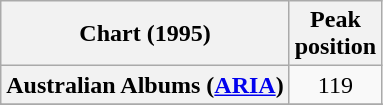<table class="wikitable sortable plainrowheaders">
<tr>
<th scope="col">Chart (1995)</th>
<th scope="col">Peak<br>position</th>
</tr>
<tr>
<th scope="row">Australian Albums (<a href='#'>ARIA</a>)</th>
<td align="center">119</td>
</tr>
<tr>
</tr>
<tr>
</tr>
<tr>
</tr>
<tr>
</tr>
<tr>
</tr>
<tr>
</tr>
</table>
